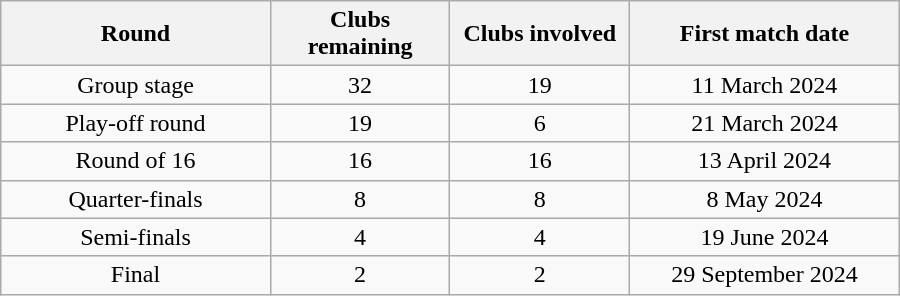<table class="wikitable" style="text-align: center; font-size: 100%; width: 600px;">
<tr>
<th width=30%>Round</th>
<th width=20%>Clubs remaining</th>
<th width=20%>Clubs involved</th>
<th width=30%>First match date</th>
</tr>
<tr>
<td align="center">Group stage</td>
<td align=center>32</td>
<td align=center>19</td>
<td align=center>11 March 2024</td>
</tr>
<tr>
<td align="center">Play-off round</td>
<td align=center>19</td>
<td align=center>6</td>
<td align=center>21 March 2024</td>
</tr>
<tr>
<td align="center">Round of 16</td>
<td align=center>16</td>
<td align=center>16</td>
<td align=center>13 April 2024</td>
</tr>
<tr>
<td align="center">Quarter-finals</td>
<td align=center>8</td>
<td align=center>8</td>
<td align=center>8 May 2024</td>
</tr>
<tr>
<td align="center">Semi-finals</td>
<td align=center>4</td>
<td align=center>4</td>
<td align=center>19 June 2024</td>
</tr>
<tr>
<td align="center">Final</td>
<td align=center>2</td>
<td align=center>2</td>
<td align=center>29 September 2024</td>
</tr>
</table>
